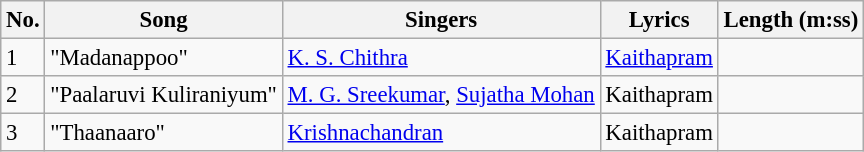<table class="wikitable" style="font-size:95%;">
<tr>
<th>No.</th>
<th>Song</th>
<th>Singers</th>
<th>Lyrics</th>
<th>Length (m:ss)</th>
</tr>
<tr>
<td>1</td>
<td>"Madanappoo"</td>
<td><a href='#'>K. S. Chithra</a></td>
<td><a href='#'>Kaithapram</a></td>
<td></td>
</tr>
<tr>
<td>2</td>
<td>"Paalaruvi Kuliraniyum"</td>
<td><a href='#'>M. G. Sreekumar</a>, <a href='#'>Sujatha Mohan</a></td>
<td>Kaithapram</td>
<td></td>
</tr>
<tr>
<td>3</td>
<td>"Thaanaaro"</td>
<td><a href='#'>Krishnachandran</a></td>
<td>Kaithapram</td>
<td></td>
</tr>
</table>
